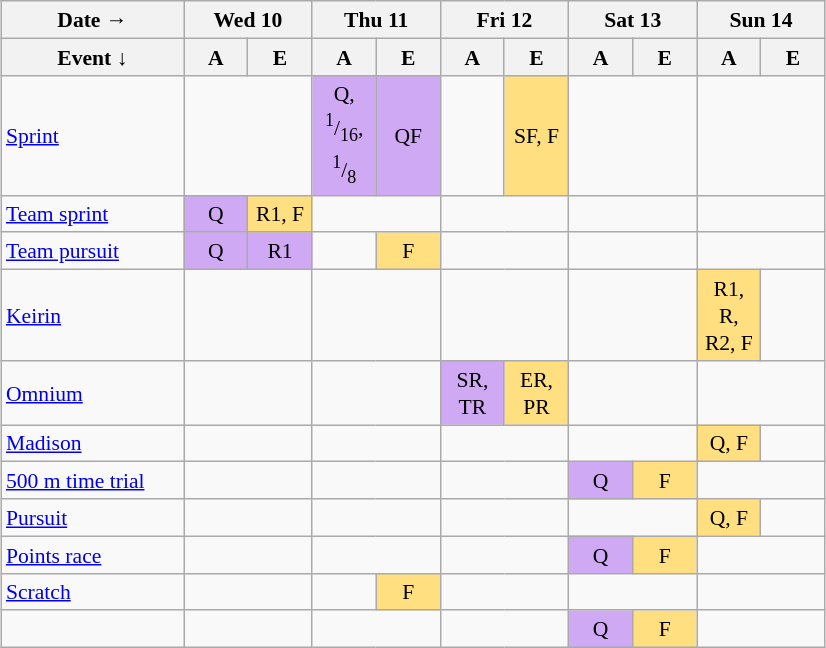<table class="wikitable" style="margin:0.5em auto; font-size:90%; line-height:1.25em;text-align:center;">
<tr>
<th>Date →</th>
<th colspan=2>Wed 10</th>
<th colspan=2>Thu 11</th>
<th colspan=2>Fri 12</th>
<th colspan=2>Sat 13</th>
<th colspan=2>Sun 14</th>
</tr>
<tr>
<th style="width:8em;">Event ↓</th>
<th style="width:2.5em;">A</th>
<th style="width:2.5em;">E</th>
<th style="width:2.5em;">A</th>
<th style="width:2.5em;">E</th>
<th style="width:2.5em;">A</th>
<th style="width:2.5em;">E</th>
<th style="width:2.5em;">A</th>
<th style="width:2.5em;">E</th>
<th style="width:2.5em;">A</th>
<th style="width:2.5em;">E</th>
</tr>
<tr>
<td align=left><a href='#'>Sprint</a></td>
<td colspan=2></td>
<td bgcolor=D0A9F5>Q, <sup>1</sup>/<sub>16</sub>, <sup>1</sup>/<sub>8</sub></td>
<td bgcolor=D0A9F5>QF</td>
<td></td>
<td bgcolor=FFDF80>SF, F</td>
<td colspan=2></td>
<td colspan=2></td>
</tr>
<tr>
<td align=left><a href='#'>Team sprint</a></td>
<td bgcolor=D0A9F5>Q</td>
<td bgcolor=FFDF80>R1, F</td>
<td colspan=2></td>
<td colspan=2></td>
<td colspan=2></td>
<td colspan=2></td>
</tr>
<tr>
<td align=left><a href='#'>Team pursuit</a></td>
<td bgcolor=D0A9F5>Q</td>
<td bgcolor=D0A9F5>R1</td>
<td></td>
<td bgcolor=FFDF80>F</td>
<td colspan=2></td>
<td colspan=2></td>
<td colspan=2></td>
</tr>
<tr>
<td align=left><a href='#'>Keirin</a></td>
<td colspan=2></td>
<td colspan=2></td>
<td colspan=2></td>
<td colspan=2></td>
<td bgcolor="#FFDF80">R1, R, R2, F</td>
<td></td>
</tr>
<tr>
<td align=left><a href='#'>Omnium</a></td>
<td colspan=2></td>
<td colspan=2></td>
<td bgcolor=D0A9F5>SR, TR</td>
<td bgcolor=FFDF80>ER, PR</td>
<td colspan=2></td>
<td colspan=2></td>
</tr>
<tr>
<td align=left><a href='#'>Madison</a></td>
<td colspan=2></td>
<td colspan=2></td>
<td colspan=2></td>
<td colspan=2></td>
<td bgcolor=FFDF80>Q, F</td>
<td></td>
</tr>
<tr>
<td align=left><a href='#'>500 m time trial</a></td>
<td colspan=2></td>
<td colspan=2></td>
<td colspan=2></td>
<td bgcolor=D0A9F5>Q</td>
<td bgcolor=FFDF80>F</td>
<td colspan=2></td>
</tr>
<tr>
<td align=left><a href='#'>Pursuit</a></td>
<td colspan=2></td>
<td colspan=2></td>
<td colspan=2></td>
<td colspan=2></td>
<td bgcolor=FFDF80>Q, F</td>
<td></td>
</tr>
<tr>
<td align=left><a href='#'>Points race</a></td>
<td colspan=2></td>
<td colspan=2></td>
<td colspan=2></td>
<td bgcolor=D0A9F5>Q</td>
<td bgcolor=FFDF80>F</td>
<td colspan=2></td>
</tr>
<tr>
<td align=left><a href='#'>Scratch</a></td>
<td colspan=2></td>
<td></td>
<td bgcolor=FFDF80>F</td>
<td colspan=2></td>
<td colspan=2></td>
<td colspan=2></td>
</tr>
<tr>
<td align=left><a href='#'></a></td>
<td colspan=2></td>
<td colspan=2></td>
<td colspan=2></td>
<td bgcolor=D0A9F5>Q</td>
<td bgcolor=FFDF80>F</td>
<td colspan=2></td>
</tr>
</table>
